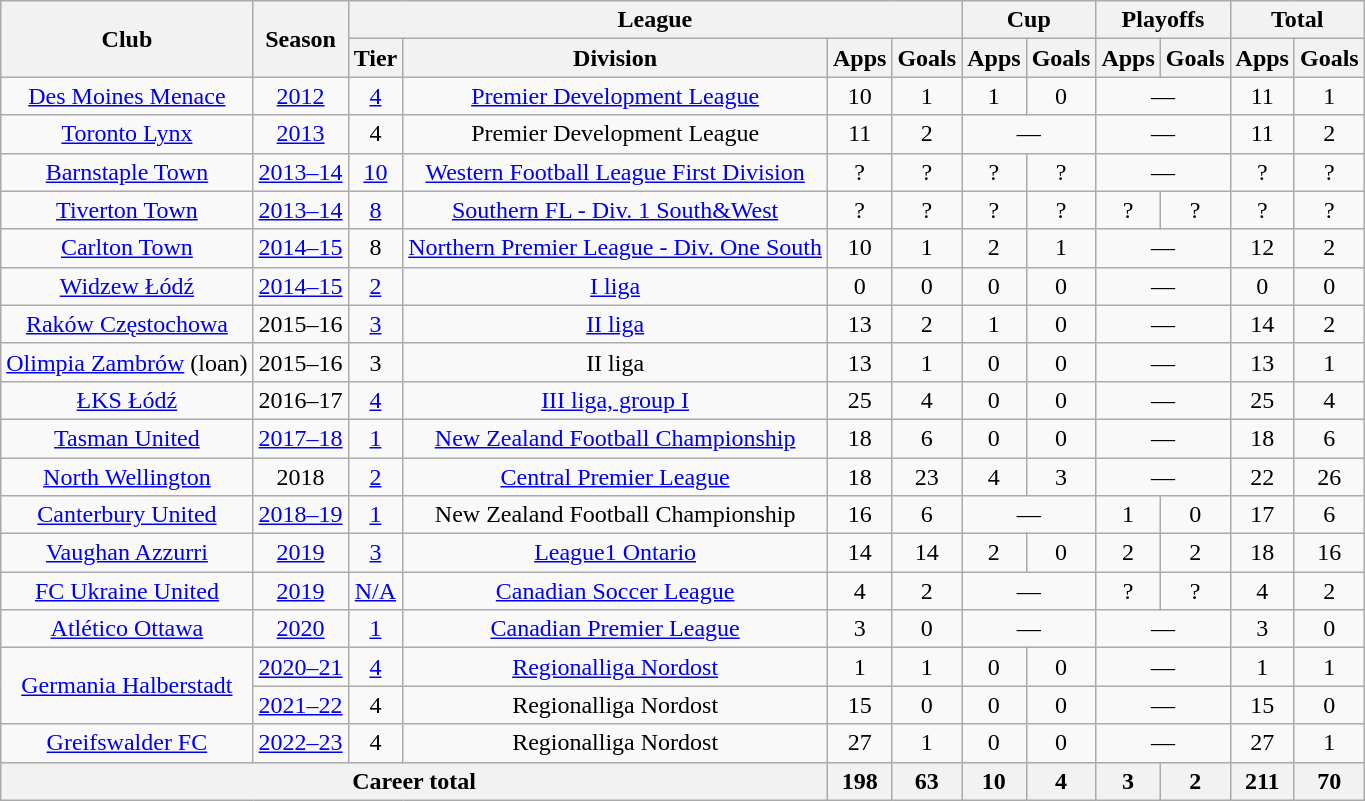<table class="wikitable" style="text-align:center">
<tr>
<th rowspan="2">Club</th>
<th rowspan="2">Season</th>
<th colspan="4">League</th>
<th colspan="2">Cup</th>
<th colspan="2">Playoffs</th>
<th colspan="2">Total</th>
</tr>
<tr>
<th>Tier</th>
<th>Division</th>
<th>Apps</th>
<th>Goals</th>
<th>Apps</th>
<th>Goals</th>
<th>Apps</th>
<th>Goals</th>
<th>Apps</th>
<th>Goals</th>
</tr>
<tr>
<td><a href='#'>Des Moines Menace</a></td>
<td><a href='#'>2012</a></td>
<td><a href='#'>4</a></td>
<td><a href='#'>Premier Development League</a></td>
<td>10</td>
<td>1</td>
<td>1</td>
<td>0</td>
<td colspan="2">—</td>
<td>11</td>
<td>1</td>
</tr>
<tr>
<td><a href='#'>Toronto Lynx</a></td>
<td><a href='#'>2013</a></td>
<td>4</td>
<td>Premier Development League</td>
<td>11</td>
<td>2</td>
<td colspan="2">—</td>
<td colspan="2">—</td>
<td>11</td>
<td>2</td>
</tr>
<tr>
<td><a href='#'>Barnstaple Town</a></td>
<td><a href='#'>2013–14</a></td>
<td><a href='#'>10</a></td>
<td><a href='#'>Western Football League First Division</a></td>
<td>?</td>
<td>?</td>
<td>?</td>
<td>?</td>
<td colspan="2">—</td>
<td>?</td>
<td>?</td>
</tr>
<tr>
<td><a href='#'>Tiverton Town</a></td>
<td><a href='#'>2013–14</a></td>
<td><a href='#'>8</a></td>
<td><a href='#'>Southern FL - Div. 1 South&West</a></td>
<td>?</td>
<td>?</td>
<td>?</td>
<td>?</td>
<td>?</td>
<td>?</td>
<td>?</td>
<td>?</td>
</tr>
<tr>
<td><a href='#'>Carlton Town</a></td>
<td><a href='#'>2014–15</a></td>
<td>8</td>
<td><a href='#'>Northern Premier League - Div. One South</a></td>
<td>10</td>
<td>1</td>
<td>2</td>
<td>1</td>
<td colspan="2">—</td>
<td>12</td>
<td>2</td>
</tr>
<tr>
<td><a href='#'>Widzew Łódź</a></td>
<td><a href='#'>2014–15</a></td>
<td><a href='#'>2</a></td>
<td><a href='#'>I liga</a></td>
<td>0</td>
<td>0</td>
<td>0</td>
<td>0</td>
<td colspan="2">—</td>
<td>0</td>
<td>0</td>
</tr>
<tr>
<td><a href='#'>Raków Częstochowa</a></td>
<td>2015–16</td>
<td><a href='#'>3</a></td>
<td><a href='#'>II liga</a></td>
<td>13</td>
<td>2</td>
<td>1</td>
<td>0</td>
<td colspan="2">—</td>
<td>14</td>
<td>2</td>
</tr>
<tr>
<td><a href='#'>Olimpia Zambrów</a> (loan)</td>
<td>2015–16</td>
<td>3</td>
<td>II liga</td>
<td>13</td>
<td>1</td>
<td>0</td>
<td>0</td>
<td colspan="2">—</td>
<td>13</td>
<td>1</td>
</tr>
<tr>
<td><a href='#'>ŁKS Łódź</a></td>
<td>2016–17</td>
<td><a href='#'>4</a></td>
<td><a href='#'>III liga, group I</a></td>
<td>25</td>
<td>4</td>
<td>0</td>
<td>0</td>
<td colspan="2">—</td>
<td>25</td>
<td>4</td>
</tr>
<tr>
<td><a href='#'>Tasman United</a></td>
<td><a href='#'>2017–18</a></td>
<td><a href='#'>1</a></td>
<td><a href='#'>New Zealand Football Championship</a></td>
<td>18</td>
<td>6</td>
<td>0</td>
<td>0</td>
<td colspan="2">—</td>
<td>18</td>
<td>6</td>
</tr>
<tr>
<td><a href='#'>North Wellington</a></td>
<td>2018</td>
<td><a href='#'>2</a></td>
<td><a href='#'>Central Premier League</a></td>
<td>18</td>
<td>23</td>
<td>4</td>
<td>3</td>
<td colspan="2">—</td>
<td>22</td>
<td>26</td>
</tr>
<tr>
<td><a href='#'>Canterbury United</a></td>
<td><a href='#'>2018–19</a></td>
<td><a href='#'>1</a></td>
<td>New Zealand Football Championship</td>
<td>16</td>
<td>6</td>
<td colspan="2">—</td>
<td>1</td>
<td>0</td>
<td>17</td>
<td>6</td>
</tr>
<tr>
<td><a href='#'>Vaughan Azzurri</a></td>
<td><a href='#'>2019</a></td>
<td><a href='#'>3</a></td>
<td><a href='#'>League1 Ontario</a></td>
<td>14</td>
<td>14</td>
<td>2</td>
<td>0</td>
<td>2</td>
<td>2</td>
<td>18</td>
<td>16</td>
</tr>
<tr>
<td><a href='#'>FC Ukraine United</a></td>
<td><a href='#'>2019</a></td>
<td><a href='#'>N/A</a></td>
<td><a href='#'>Canadian Soccer League</a></td>
<td>4</td>
<td>2</td>
<td colspan="2">—</td>
<td>?</td>
<td>?</td>
<td>4</td>
<td>2</td>
</tr>
<tr>
<td><a href='#'>Atlético Ottawa</a></td>
<td><a href='#'>2020</a></td>
<td><a href='#'>1</a></td>
<td><a href='#'>Canadian Premier League</a></td>
<td>3</td>
<td>0</td>
<td colspan="2">—</td>
<td colspan="2">—</td>
<td>3</td>
<td>0</td>
</tr>
<tr>
<td rowspan=2><a href='#'>Germania Halberstadt</a></td>
<td><a href='#'>2020–21</a></td>
<td><a href='#'>4</a></td>
<td><a href='#'>Regionalliga Nordost</a></td>
<td>1</td>
<td>1</td>
<td>0</td>
<td>0</td>
<td colspan="2">—</td>
<td>1</td>
<td>1</td>
</tr>
<tr>
<td><a href='#'>2021–22</a></td>
<td>4</td>
<td>Regionalliga Nordost</td>
<td>15</td>
<td>0</td>
<td>0</td>
<td>0</td>
<td colspan="2">—</td>
<td>15</td>
<td>0</td>
</tr>
<tr>
<td><a href='#'>Greifswalder FC</a></td>
<td><a href='#'>2022–23</a></td>
<td>4</td>
<td>Regionalliga Nordost</td>
<td>27</td>
<td>1</td>
<td>0</td>
<td>0</td>
<td colspan="2">—</td>
<td>27</td>
<td>1</td>
</tr>
<tr>
<th colspan="4">Career total</th>
<th>198</th>
<th>63</th>
<th>10</th>
<th>4</th>
<th>3</th>
<th>2</th>
<th>211</th>
<th>70</th>
</tr>
</table>
